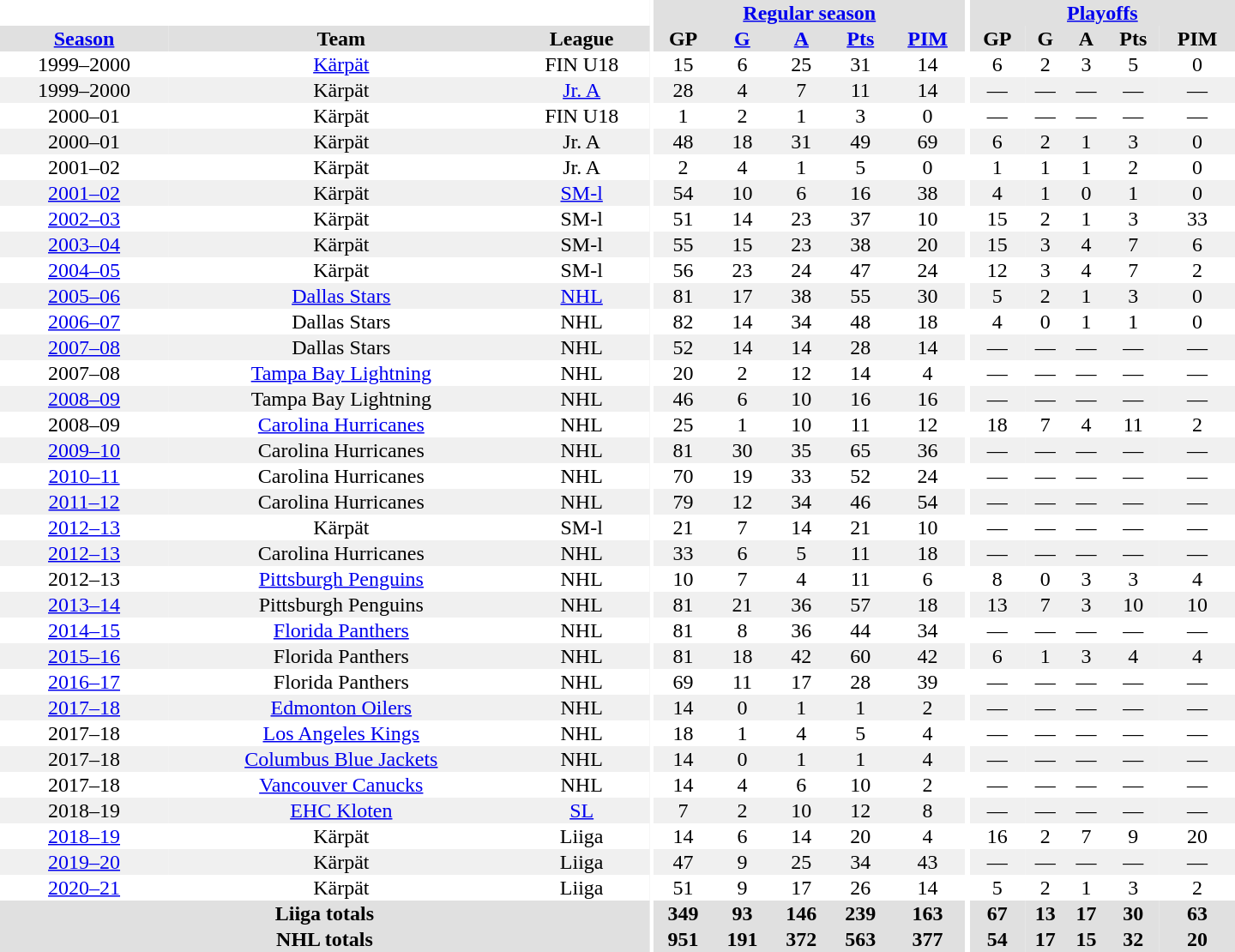<table border="0" cellpadding="1" cellspacing="0" style="text-align:center; width:60em">
<tr bgcolor="#e0e0e0">
<th colspan="3" bgcolor="#ffffff"></th>
<th rowspan="99" bgcolor="#ffffff"></th>
<th colspan="5"><a href='#'>Regular season</a></th>
<th rowspan="99" bgcolor="#ffffff"></th>
<th colspan="5"><a href='#'>Playoffs</a></th>
</tr>
<tr bgcolor="#e0e0e0">
<th><a href='#'>Season</a></th>
<th>Team</th>
<th>League</th>
<th>GP</th>
<th><a href='#'>G</a></th>
<th><a href='#'>A</a></th>
<th><a href='#'>Pts</a></th>
<th><a href='#'>PIM</a></th>
<th>GP</th>
<th>G</th>
<th>A</th>
<th>Pts</th>
<th>PIM</th>
</tr>
<tr>
<td>1999–2000</td>
<td><a href='#'>Kärpät</a></td>
<td>FIN U18</td>
<td>15</td>
<td>6</td>
<td>25</td>
<td>31</td>
<td>14</td>
<td>6</td>
<td>2</td>
<td>3</td>
<td>5</td>
<td>0</td>
</tr>
<tr bgcolor="#f0f0f0">
<td>1999–2000</td>
<td>Kärpät</td>
<td><a href='#'>Jr. A</a></td>
<td>28</td>
<td>4</td>
<td>7</td>
<td>11</td>
<td>14</td>
<td>—</td>
<td>—</td>
<td>—</td>
<td>—</td>
<td>—</td>
</tr>
<tr>
<td>2000–01</td>
<td>Kärpät</td>
<td>FIN U18</td>
<td>1</td>
<td>2</td>
<td>1</td>
<td>3</td>
<td>0</td>
<td>—</td>
<td>—</td>
<td>—</td>
<td>—</td>
<td>—</td>
</tr>
<tr bgcolor="#f0f0f0">
<td>2000–01</td>
<td>Kärpät</td>
<td>Jr. A</td>
<td>48</td>
<td>18</td>
<td>31</td>
<td>49</td>
<td>69</td>
<td>6</td>
<td>2</td>
<td>1</td>
<td>3</td>
<td>0</td>
</tr>
<tr>
<td>2001–02</td>
<td>Kärpät</td>
<td>Jr. A</td>
<td>2</td>
<td>4</td>
<td>1</td>
<td>5</td>
<td>0</td>
<td>1</td>
<td>1</td>
<td>1</td>
<td>2</td>
<td>0</td>
</tr>
<tr bgcolor="#f0f0f0">
<td><a href='#'>2001–02</a></td>
<td>Kärpät</td>
<td><a href='#'>SM-l</a></td>
<td>54</td>
<td>10</td>
<td>6</td>
<td>16</td>
<td>38</td>
<td>4</td>
<td>1</td>
<td>0</td>
<td>1</td>
<td>0</td>
</tr>
<tr>
<td><a href='#'>2002–03</a></td>
<td>Kärpät</td>
<td>SM-l</td>
<td>51</td>
<td>14</td>
<td>23</td>
<td>37</td>
<td>10</td>
<td>15</td>
<td>2</td>
<td>1</td>
<td>3</td>
<td>33</td>
</tr>
<tr bgcolor="#f0f0f0">
<td><a href='#'>2003–04</a></td>
<td>Kärpät</td>
<td>SM-l</td>
<td>55</td>
<td>15</td>
<td>23</td>
<td>38</td>
<td>20</td>
<td>15</td>
<td>3</td>
<td>4</td>
<td>7</td>
<td>6</td>
</tr>
<tr>
<td><a href='#'>2004–05</a></td>
<td>Kärpät</td>
<td>SM-l</td>
<td>56</td>
<td>23</td>
<td>24</td>
<td>47</td>
<td>24</td>
<td>12</td>
<td>3</td>
<td>4</td>
<td>7</td>
<td>2</td>
</tr>
<tr bgcolor="#f0f0f0">
<td><a href='#'>2005–06</a></td>
<td><a href='#'>Dallas Stars</a></td>
<td><a href='#'>NHL</a></td>
<td>81</td>
<td>17</td>
<td>38</td>
<td>55</td>
<td>30</td>
<td>5</td>
<td>2</td>
<td>1</td>
<td>3</td>
<td>0</td>
</tr>
<tr>
<td><a href='#'>2006–07</a></td>
<td>Dallas Stars</td>
<td>NHL</td>
<td>82</td>
<td>14</td>
<td>34</td>
<td>48</td>
<td>18</td>
<td>4</td>
<td>0</td>
<td>1</td>
<td>1</td>
<td>0</td>
</tr>
<tr bgcolor="#f0f0f0">
<td><a href='#'>2007–08</a></td>
<td>Dallas Stars</td>
<td>NHL</td>
<td>52</td>
<td>14</td>
<td>14</td>
<td>28</td>
<td>14</td>
<td>—</td>
<td>—</td>
<td>—</td>
<td>—</td>
<td>—</td>
</tr>
<tr>
<td>2007–08</td>
<td><a href='#'>Tampa Bay Lightning</a></td>
<td>NHL</td>
<td>20</td>
<td>2</td>
<td>12</td>
<td>14</td>
<td>4</td>
<td>—</td>
<td>—</td>
<td>—</td>
<td>—</td>
<td>—</td>
</tr>
<tr bgcolor="#f0f0f0">
<td><a href='#'>2008–09</a></td>
<td>Tampa Bay Lightning</td>
<td>NHL</td>
<td>46</td>
<td>6</td>
<td>10</td>
<td>16</td>
<td>16</td>
<td>—</td>
<td>—</td>
<td>—</td>
<td>—</td>
<td>—</td>
</tr>
<tr>
<td>2008–09</td>
<td><a href='#'>Carolina Hurricanes</a></td>
<td>NHL</td>
<td>25</td>
<td>1</td>
<td>10</td>
<td>11</td>
<td>12</td>
<td>18</td>
<td>7</td>
<td>4</td>
<td>11</td>
<td>2</td>
</tr>
<tr bgcolor="#f0f0f0">
<td><a href='#'>2009–10</a></td>
<td>Carolina Hurricanes</td>
<td>NHL</td>
<td>81</td>
<td>30</td>
<td>35</td>
<td>65</td>
<td>36</td>
<td>—</td>
<td>—</td>
<td>—</td>
<td>—</td>
<td>—</td>
</tr>
<tr>
<td><a href='#'>2010–11</a></td>
<td>Carolina Hurricanes</td>
<td>NHL</td>
<td>70</td>
<td>19</td>
<td>33</td>
<td>52</td>
<td>24</td>
<td>—</td>
<td>—</td>
<td>—</td>
<td>—</td>
<td>—</td>
</tr>
<tr bgcolor="#f0f0f0">
<td><a href='#'>2011–12</a></td>
<td>Carolina Hurricanes</td>
<td>NHL</td>
<td>79</td>
<td>12</td>
<td>34</td>
<td>46</td>
<td>54</td>
<td>—</td>
<td>—</td>
<td>—</td>
<td>—</td>
<td>—</td>
</tr>
<tr>
<td><a href='#'>2012–13</a></td>
<td>Kärpät</td>
<td>SM-l</td>
<td>21</td>
<td>7</td>
<td>14</td>
<td>21</td>
<td>10</td>
<td>—</td>
<td>—</td>
<td>—</td>
<td>—</td>
<td>—</td>
</tr>
<tr bgcolor="#f0f0f0">
<td><a href='#'>2012–13</a></td>
<td>Carolina Hurricanes</td>
<td>NHL</td>
<td>33</td>
<td>6</td>
<td>5</td>
<td>11</td>
<td>18</td>
<td>—</td>
<td>—</td>
<td>—</td>
<td>—</td>
<td>—</td>
</tr>
<tr>
<td>2012–13</td>
<td><a href='#'>Pittsburgh Penguins</a></td>
<td>NHL</td>
<td>10</td>
<td>7</td>
<td>4</td>
<td>11</td>
<td>6</td>
<td>8</td>
<td>0</td>
<td>3</td>
<td>3</td>
<td>4</td>
</tr>
<tr bgcolor="#f0f0f0">
<td><a href='#'>2013–14</a></td>
<td>Pittsburgh Penguins</td>
<td>NHL</td>
<td>81</td>
<td>21</td>
<td>36</td>
<td>57</td>
<td>18</td>
<td>13</td>
<td>7</td>
<td>3</td>
<td>10</td>
<td>10</td>
</tr>
<tr>
<td><a href='#'>2014–15</a></td>
<td><a href='#'>Florida Panthers</a></td>
<td>NHL</td>
<td>81</td>
<td>8</td>
<td>36</td>
<td>44</td>
<td>34</td>
<td>—</td>
<td>—</td>
<td>—</td>
<td>—</td>
<td>—</td>
</tr>
<tr bgcolor="#f0f0f0">
<td><a href='#'>2015–16</a></td>
<td>Florida Panthers</td>
<td>NHL</td>
<td>81</td>
<td>18</td>
<td>42</td>
<td>60</td>
<td>42</td>
<td>6</td>
<td>1</td>
<td>3</td>
<td>4</td>
<td>4</td>
</tr>
<tr>
<td><a href='#'>2016–17</a></td>
<td>Florida Panthers</td>
<td>NHL</td>
<td>69</td>
<td>11</td>
<td>17</td>
<td>28</td>
<td>39</td>
<td>—</td>
<td>—</td>
<td>—</td>
<td>—</td>
<td>—</td>
</tr>
<tr bgcolor="#f0f0f0">
<td><a href='#'>2017–18</a></td>
<td><a href='#'>Edmonton Oilers</a></td>
<td>NHL</td>
<td>14</td>
<td>0</td>
<td>1</td>
<td>1</td>
<td>2</td>
<td>—</td>
<td>—</td>
<td>—</td>
<td>—</td>
<td>—</td>
</tr>
<tr>
<td>2017–18</td>
<td><a href='#'>Los Angeles Kings</a></td>
<td>NHL</td>
<td>18</td>
<td>1</td>
<td>4</td>
<td>5</td>
<td>4</td>
<td>—</td>
<td>—</td>
<td>—</td>
<td>—</td>
<td>—</td>
</tr>
<tr bgcolor="#f0f0f0">
<td>2017–18</td>
<td><a href='#'>Columbus Blue Jackets</a></td>
<td>NHL</td>
<td>14</td>
<td>0</td>
<td>1</td>
<td>1</td>
<td>4</td>
<td>—</td>
<td>—</td>
<td>—</td>
<td>—</td>
<td>—</td>
</tr>
<tr>
<td>2017–18</td>
<td><a href='#'>Vancouver Canucks</a></td>
<td>NHL</td>
<td>14</td>
<td>4</td>
<td>6</td>
<td>10</td>
<td>2</td>
<td>—</td>
<td>—</td>
<td>—</td>
<td>—</td>
<td>—</td>
</tr>
<tr bgcolor="#f0f0f0">
<td>2018–19</td>
<td><a href='#'>EHC Kloten</a></td>
<td><a href='#'>SL</a></td>
<td>7</td>
<td>2</td>
<td>10</td>
<td>12</td>
<td>8</td>
<td>—</td>
<td>—</td>
<td>—</td>
<td>—</td>
<td>—</td>
</tr>
<tr>
<td><a href='#'>2018–19</a></td>
<td>Kärpät</td>
<td>Liiga</td>
<td>14</td>
<td>6</td>
<td>14</td>
<td>20</td>
<td>4</td>
<td>16</td>
<td>2</td>
<td>7</td>
<td>9</td>
<td>20</td>
</tr>
<tr bgcolor="#f0f0f0">
<td><a href='#'>2019–20</a></td>
<td>Kärpät</td>
<td>Liiga</td>
<td>47</td>
<td>9</td>
<td>25</td>
<td>34</td>
<td>43</td>
<td>—</td>
<td>—</td>
<td>—</td>
<td>—</td>
<td>—</td>
</tr>
<tr>
<td><a href='#'>2020–21</a></td>
<td>Kärpät</td>
<td>Liiga</td>
<td>51</td>
<td>9</td>
<td>17</td>
<td>26</td>
<td>14</td>
<td>5</td>
<td>2</td>
<td>1</td>
<td>3</td>
<td>2</td>
</tr>
<tr bgcolor="#e0e0e0">
<th colspan="3">Liiga totals</th>
<th>349</th>
<th>93</th>
<th>146</th>
<th>239</th>
<th>163</th>
<th>67</th>
<th>13</th>
<th>17</th>
<th>30</th>
<th>63</th>
</tr>
<tr bgcolor="#e0e0e0">
<th colspan="3">NHL totals</th>
<th>951</th>
<th>191</th>
<th>372</th>
<th>563</th>
<th>377</th>
<th>54</th>
<th>17</th>
<th>15</th>
<th>32</th>
<th>20</th>
</tr>
</table>
